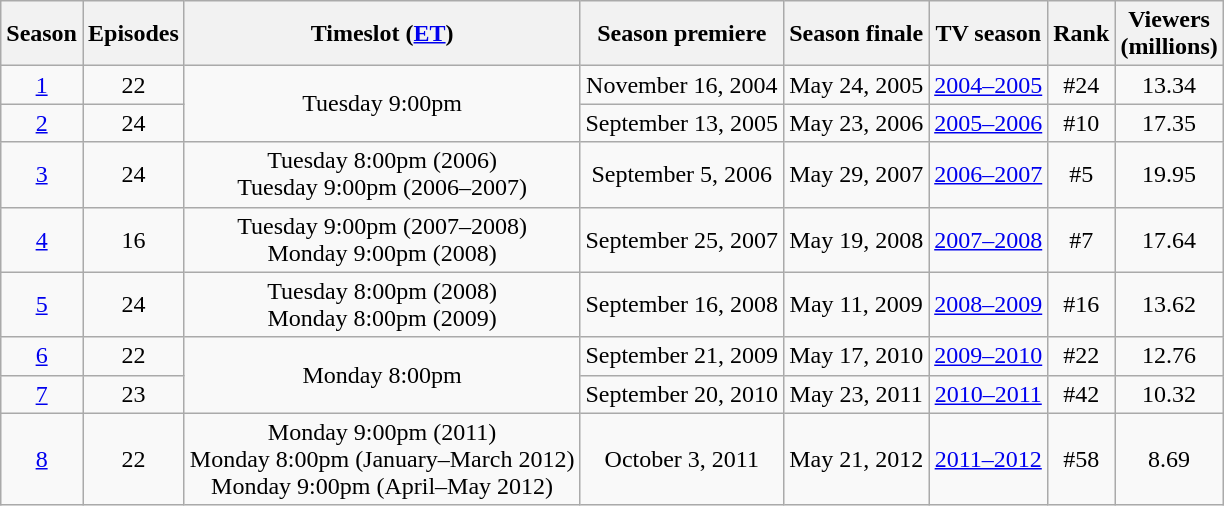<table class="wikitable" style="text-align: center;">
<tr>
<th>Season</th>
<th>Episodes</th>
<th>Timeslot (<a href='#'>ET</a>)</th>
<th>Season premiere</th>
<th>Season finale</th>
<th>TV season</th>
<th>Rank</th>
<th>Viewers<br>(millions)</th>
</tr>
<tr>
<td><a href='#'>1</a></td>
<td>22</td>
<td rowspan=2>Tuesday 9:00pm</td>
<td>November 16, 2004</td>
<td>May 24, 2005</td>
<td><a href='#'>2004–2005</a></td>
<td>#24</td>
<td>13.34</td>
</tr>
<tr>
<td><a href='#'>2</a></td>
<td>24</td>
<td>September 13, 2005</td>
<td>May 23, 2006</td>
<td><a href='#'>2005–2006</a></td>
<td>#10</td>
<td>17.35</td>
</tr>
<tr>
<td><a href='#'>3</a></td>
<td>24</td>
<td>Tuesday 8:00pm (2006)<br>Tuesday 9:00pm (2006–2007)</td>
<td>September 5, 2006</td>
<td>May 29, 2007</td>
<td><a href='#'>2006–2007</a></td>
<td>#5</td>
<td>19.95</td>
</tr>
<tr>
<td><a href='#'>4</a></td>
<td>16</td>
<td>Tuesday 9:00pm (2007–2008)<br>Monday 9:00pm (2008)</td>
<td>September 25, 2007</td>
<td>May 19, 2008</td>
<td><a href='#'>2007–2008</a></td>
<td>#7</td>
<td>17.64</td>
</tr>
<tr>
<td><a href='#'>5</a></td>
<td>24</td>
<td>Tuesday 8:00pm (2008)<br>Monday 8:00pm (2009)</td>
<td>September 16, 2008</td>
<td>May 11, 2009</td>
<td><a href='#'>2008–2009</a></td>
<td>#16</td>
<td>13.62</td>
</tr>
<tr>
<td><a href='#'>6</a></td>
<td>22</td>
<td rowspan=2>Monday 8:00pm</td>
<td>September 21, 2009</td>
<td>May 17, 2010</td>
<td><a href='#'>2009–2010</a></td>
<td>#22</td>
<td>12.76</td>
</tr>
<tr>
<td><a href='#'>7</a></td>
<td>23</td>
<td>September 20, 2010</td>
<td>May 23, 2011</td>
<td><a href='#'>2010–2011</a></td>
<td>#42</td>
<td>10.32</td>
</tr>
<tr>
<td><a href='#'>8</a></td>
<td>22</td>
<td>Monday 9:00pm (2011)<br> Monday 8:00pm (January–March 2012)<br> Monday 9:00pm (April–May 2012)</td>
<td>October 3, 2011</td>
<td>May 21, 2012</td>
<td><a href='#'>2011–2012</a></td>
<td>#58</td>
<td>8.69</td>
</tr>
</table>
